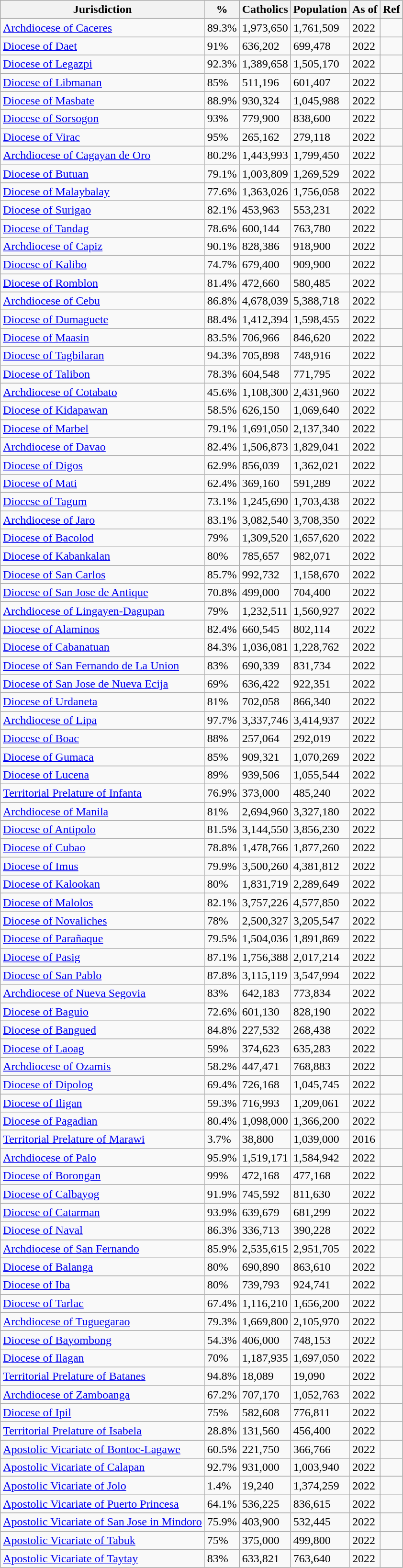<table class="wikitable sortable">
<tr>
<th>Jurisdiction</th>
<th>%</th>
<th>Catholics</th>
<th>Population</th>
<th>As of</th>
<th>Ref</th>
</tr>
<tr>
<td><a href='#'>Archdiocese of Caceres</a></td>
<td>89.3%</td>
<td>1,973,650</td>
<td>1,761,509</td>
<td>2022</td>
<td></td>
</tr>
<tr>
<td><a href='#'>Diocese of Daet</a></td>
<td>91%</td>
<td>636,202</td>
<td>699,478</td>
<td>2022</td>
<td></td>
</tr>
<tr>
<td><a href='#'>Diocese of Legazpi</a></td>
<td>92.3%</td>
<td>1,389,658</td>
<td>1,505,170</td>
<td>2022</td>
<td></td>
</tr>
<tr>
<td><a href='#'>Diocese of Libmanan</a></td>
<td>85%</td>
<td>511,196</td>
<td>601,407</td>
<td>2022</td>
<td></td>
</tr>
<tr>
<td><a href='#'>Diocese of Masbate</a></td>
<td>88.9%</td>
<td>930,324</td>
<td>1,045,988</td>
<td>2022</td>
<td></td>
</tr>
<tr>
<td><a href='#'>Diocese of Sorsogon</a></td>
<td>93%</td>
<td>779,900</td>
<td>838,600</td>
<td>2022</td>
<td></td>
</tr>
<tr>
<td><a href='#'>Diocese of Virac</a></td>
<td>95%</td>
<td>265,162</td>
<td>279,118</td>
<td>2022</td>
<td></td>
</tr>
<tr>
<td><a href='#'>Archdiocese of Cagayan de Oro</a></td>
<td>80.2%</td>
<td>1,443,993</td>
<td>1,799,450</td>
<td>2022</td>
<td></td>
</tr>
<tr>
<td><a href='#'>Diocese of Butuan</a></td>
<td>79.1%</td>
<td>1,003,809</td>
<td>1,269,529</td>
<td>2022</td>
<td></td>
</tr>
<tr>
<td><a href='#'>Diocese of Malaybalay</a></td>
<td>77.6%</td>
<td>1,363,026</td>
<td>1,756,058</td>
<td>2022</td>
<td></td>
</tr>
<tr>
<td><a href='#'>Diocese of Surigao</a></td>
<td>82.1%</td>
<td>453,963</td>
<td>553,231</td>
<td>2022</td>
<td></td>
</tr>
<tr>
<td><a href='#'>Diocese of Tandag</a></td>
<td>78.6%</td>
<td>600,144</td>
<td>763,780</td>
<td>2022</td>
<td></td>
</tr>
<tr>
<td><a href='#'>Archdiocese of Capiz</a></td>
<td>90.1%</td>
<td>828,386</td>
<td>918,900</td>
<td>2022</td>
<td></td>
</tr>
<tr>
<td><a href='#'>Diocese of Kalibo</a></td>
<td>74.7%</td>
<td>679,400</td>
<td>909,900</td>
<td>2022</td>
<td></td>
</tr>
<tr>
<td><a href='#'>Diocese of Romblon</a></td>
<td>81.4%</td>
<td>472,660</td>
<td>580,485</td>
<td>2022</td>
<td></td>
</tr>
<tr>
<td><a href='#'>Archdiocese of Cebu</a></td>
<td>86.8%</td>
<td>4,678,039</td>
<td>5,388,718</td>
<td>2022</td>
<td></td>
</tr>
<tr>
<td><a href='#'>Diocese of Dumaguete</a></td>
<td>88.4%</td>
<td>1,412,394</td>
<td>1,598,455</td>
<td>2022</td>
<td></td>
</tr>
<tr>
<td><a href='#'>Diocese of Maasin</a></td>
<td>83.5%</td>
<td>706,966</td>
<td>846,620</td>
<td>2022</td>
<td></td>
</tr>
<tr>
<td><a href='#'>Diocese of Tagbilaran</a></td>
<td>94.3%</td>
<td>705,898</td>
<td>748,916</td>
<td>2022</td>
<td></td>
</tr>
<tr>
<td><a href='#'>Diocese of Talibon</a></td>
<td>78.3%</td>
<td>604,548</td>
<td>771,795</td>
<td>2022</td>
<td></td>
</tr>
<tr>
<td><a href='#'>Archdiocese of Cotabato</a></td>
<td>45.6%</td>
<td>1,108,300</td>
<td>2,431,960</td>
<td>2022</td>
<td></td>
</tr>
<tr>
<td><a href='#'>Diocese of Kidapawan</a></td>
<td>58.5%</td>
<td>626,150</td>
<td>1,069,640</td>
<td>2022</td>
<td></td>
</tr>
<tr>
<td><a href='#'>Diocese of Marbel</a></td>
<td>79.1%</td>
<td>1,691,050</td>
<td>2,137,340</td>
<td>2022</td>
<td></td>
</tr>
<tr>
<td><a href='#'>Archdiocese of Davao</a></td>
<td>82.4%</td>
<td>1,506,873</td>
<td>1,829,041</td>
<td>2022</td>
<td></td>
</tr>
<tr>
<td><a href='#'>Diocese of Digos</a></td>
<td>62.9%</td>
<td>856,039</td>
<td>1,362,021</td>
<td>2022</td>
<td></td>
</tr>
<tr>
<td><a href='#'>Diocese of Mati</a></td>
<td>62.4%</td>
<td>369,160</td>
<td>591,289</td>
<td>2022</td>
<td></td>
</tr>
<tr>
<td><a href='#'>Diocese of Tagum</a></td>
<td>73.1%</td>
<td>1,245,690</td>
<td>1,703,438</td>
<td>2022</td>
<td></td>
</tr>
<tr>
<td><a href='#'>Archdiocese of Jaro</a></td>
<td>83.1%</td>
<td>3,082,540</td>
<td>3,708,350</td>
<td>2022</td>
<td></td>
</tr>
<tr>
<td><a href='#'>Diocese of Bacolod</a></td>
<td>79%</td>
<td>1,309,520</td>
<td>1,657,620</td>
<td>2022</td>
<td></td>
</tr>
<tr>
<td><a href='#'>Diocese of Kabankalan</a></td>
<td>80%</td>
<td>785,657</td>
<td>982,071</td>
<td>2022</td>
<td></td>
</tr>
<tr>
<td><a href='#'>Diocese of San Carlos</a></td>
<td>85.7%</td>
<td>992,732</td>
<td>1,158,670</td>
<td>2022</td>
<td></td>
</tr>
<tr>
<td><a href='#'>Diocese of San Jose de Antique</a></td>
<td>70.8%</td>
<td>499,000</td>
<td>704,400</td>
<td>2022</td>
<td></td>
</tr>
<tr>
<td><a href='#'>Archdiocese of Lingayen-Dagupan</a></td>
<td>79%</td>
<td>1,232,511</td>
<td>1,560,927</td>
<td>2022</td>
<td></td>
</tr>
<tr>
<td><a href='#'>Diocese of Alaminos</a></td>
<td>82.4%</td>
<td>660,545</td>
<td>802,114</td>
<td>2022</td>
<td></td>
</tr>
<tr>
<td><a href='#'>Diocese of Cabanatuan</a></td>
<td>84.3%</td>
<td>1,036,081</td>
<td>1,228,762</td>
<td>2022</td>
<td></td>
</tr>
<tr>
<td><a href='#'>Diocese of San Fernando de La Union</a></td>
<td>83%</td>
<td>690,339</td>
<td>831,734</td>
<td>2022</td>
<td></td>
</tr>
<tr>
<td><a href='#'>Diocese of San Jose de Nueva Ecija</a></td>
<td>69%</td>
<td>636,422</td>
<td>922,351</td>
<td>2022</td>
<td></td>
</tr>
<tr>
<td><a href='#'>Diocese of Urdaneta</a></td>
<td>81%</td>
<td>702,058</td>
<td>866,340</td>
<td>2022</td>
<td></td>
</tr>
<tr>
<td><a href='#'>Archdiocese of Lipa</a></td>
<td>97.7%</td>
<td>3,337,746</td>
<td>3,414,937</td>
<td>2022</td>
<td></td>
</tr>
<tr>
<td><a href='#'>Diocese of Boac</a></td>
<td>88%</td>
<td>257,064</td>
<td>292,019</td>
<td>2022</td>
<td></td>
</tr>
<tr>
<td><a href='#'>Diocese of Gumaca</a></td>
<td>85%</td>
<td>909,321</td>
<td>1,070,269</td>
<td>2022</td>
<td></td>
</tr>
<tr>
<td><a href='#'>Diocese of Lucena</a></td>
<td>89%</td>
<td>939,506</td>
<td>1,055,544</td>
<td>2022</td>
<td></td>
</tr>
<tr>
<td><a href='#'>Territorial Prelature of Infanta</a></td>
<td>76.9%</td>
<td>373,000</td>
<td>485,240</td>
<td>2022</td>
<td></td>
</tr>
<tr>
<td><a href='#'>Archdiocese of Manila</a></td>
<td>81%</td>
<td>2,694,960</td>
<td>3,327,180</td>
<td>2022</td>
<td></td>
</tr>
<tr>
<td><a href='#'>Diocese of Antipolo</a></td>
<td>81.5%</td>
<td>3,144,550</td>
<td>3,856,230</td>
<td>2022</td>
<td></td>
</tr>
<tr>
<td><a href='#'>Diocese of Cubao</a></td>
<td>78.8%</td>
<td>1,478,766</td>
<td>1,877,260</td>
<td>2022</td>
<td></td>
</tr>
<tr>
<td><a href='#'>Diocese of Imus</a></td>
<td>79.9%</td>
<td>3,500,260</td>
<td>4,381,812</td>
<td>2022</td>
<td></td>
</tr>
<tr>
<td><a href='#'>Diocese of Kalookan</a></td>
<td>80%</td>
<td>1,831,719</td>
<td>2,289,649</td>
<td>2022</td>
<td></td>
</tr>
<tr>
<td><a href='#'>Diocese of Malolos</a></td>
<td>82.1%</td>
<td>3,757,226</td>
<td>4,577,850</td>
<td>2022</td>
<td></td>
</tr>
<tr>
<td><a href='#'>Diocese of Novaliches</a></td>
<td>78%</td>
<td>2,500,327</td>
<td>3,205,547</td>
<td>2022</td>
<td></td>
</tr>
<tr>
<td><a href='#'>Diocese of Parañaque</a></td>
<td>79.5%</td>
<td>1,504,036</td>
<td>1,891,869</td>
<td>2022</td>
<td></td>
</tr>
<tr>
<td><a href='#'>Diocese of Pasig</a></td>
<td>87.1%</td>
<td>1,756,388</td>
<td>2,017,214</td>
<td>2022</td>
<td></td>
</tr>
<tr>
<td><a href='#'>Diocese of San Pablo</a></td>
<td>87.8%</td>
<td>3,115,119</td>
<td>3,547,994</td>
<td>2022</td>
<td></td>
</tr>
<tr>
<td><a href='#'>Archdiocese of Nueva Segovia</a></td>
<td>83%</td>
<td>642,183</td>
<td>773,834</td>
<td>2022</td>
<td></td>
</tr>
<tr>
<td><a href='#'>Diocese of Baguio</a></td>
<td>72.6%</td>
<td>601,130</td>
<td>828,190</td>
<td>2022</td>
<td></td>
</tr>
<tr>
<td><a href='#'>Diocese of Bangued</a></td>
<td>84.8%</td>
<td>227,532</td>
<td>268,438</td>
<td>2022</td>
<td></td>
</tr>
<tr>
<td><a href='#'>Diocese of Laoag</a></td>
<td>59%</td>
<td>374,623</td>
<td>635,283</td>
<td>2022</td>
<td></td>
</tr>
<tr>
<td><a href='#'>Archdiocese of Ozamis</a></td>
<td>58.2%</td>
<td>447,471</td>
<td>768,883</td>
<td>2022</td>
<td></td>
</tr>
<tr>
<td><a href='#'>Diocese of Dipolog</a></td>
<td>69.4%</td>
<td>726,168</td>
<td>1,045,745</td>
<td>2022</td>
<td></td>
</tr>
<tr>
<td><a href='#'>Diocese of Iligan</a></td>
<td>59.3%</td>
<td>716,993</td>
<td>1,209,061</td>
<td>2022</td>
<td></td>
</tr>
<tr>
<td><a href='#'>Diocese of Pagadian</a></td>
<td>80.4%</td>
<td>1,098,000</td>
<td>1,366,200</td>
<td>2022</td>
<td></td>
</tr>
<tr>
<td><a href='#'>Territorial Prelature of Marawi</a></td>
<td>3.7%</td>
<td>38,800</td>
<td>1,039,000</td>
<td>2016</td>
<td></td>
</tr>
<tr>
<td><a href='#'>Archdiocese of Palo</a></td>
<td>95.9%</td>
<td>1,519,171</td>
<td>1,584,942</td>
<td>2022</td>
<td></td>
</tr>
<tr>
<td><a href='#'>Diocese of Borongan</a></td>
<td>99%</td>
<td>472,168</td>
<td>477,168</td>
<td>2022</td>
<td></td>
</tr>
<tr>
<td><a href='#'>Diocese of Calbayog</a></td>
<td>91.9%</td>
<td>745,592</td>
<td>811,630</td>
<td>2022</td>
<td></td>
</tr>
<tr>
<td><a href='#'>Diocese of Catarman</a></td>
<td>93.9%</td>
<td>639,679</td>
<td>681,299</td>
<td>2022</td>
<td></td>
</tr>
<tr>
<td><a href='#'>Diocese of Naval</a></td>
<td>86.3%</td>
<td>336,713</td>
<td>390,228</td>
<td>2022</td>
<td></td>
</tr>
<tr>
<td><a href='#'>Archdiocese of San Fernando</a></td>
<td>85.9%</td>
<td>2,535,615</td>
<td>2,951,705</td>
<td>2022</td>
<td></td>
</tr>
<tr>
<td><a href='#'>Diocese of Balanga</a></td>
<td>80%</td>
<td>690,890</td>
<td>863,610</td>
<td>2022</td>
<td></td>
</tr>
<tr>
<td><a href='#'>Diocese of Iba</a></td>
<td>80%</td>
<td>739,793</td>
<td>924,741</td>
<td>2022</td>
<td></td>
</tr>
<tr>
<td><a href='#'>Diocese of Tarlac</a></td>
<td>67.4%</td>
<td>1,116,210</td>
<td>1,656,200</td>
<td>2022</td>
<td></td>
</tr>
<tr>
<td><a href='#'>Archdiocese of Tuguegarao</a></td>
<td>79.3%</td>
<td>1,669,800</td>
<td>2,105,970</td>
<td>2022</td>
<td></td>
</tr>
<tr>
<td><a href='#'>Diocese of Bayombong</a></td>
<td>54.3%</td>
<td>406,000</td>
<td>748,153</td>
<td>2022</td>
<td></td>
</tr>
<tr>
<td><a href='#'>Diocese of Ilagan</a></td>
<td>70%</td>
<td>1,187,935</td>
<td>1,697,050</td>
<td>2022</td>
<td></td>
</tr>
<tr>
<td><a href='#'>Territorial Prelature of Batanes</a></td>
<td>94.8%</td>
<td>18,089</td>
<td>19,090</td>
<td>2022</td>
<td></td>
</tr>
<tr>
<td><a href='#'>Archdiocese of Zamboanga</a></td>
<td>67.2%</td>
<td>707,170</td>
<td>1,052,763</td>
<td>2022</td>
<td></td>
</tr>
<tr>
<td><a href='#'>Diocese of Ipil</a></td>
<td>75%</td>
<td>582,608</td>
<td>776,811</td>
<td>2022</td>
<td></td>
</tr>
<tr>
<td><a href='#'>Territorial Prelature of Isabela</a></td>
<td>28.8%</td>
<td>131,560</td>
<td>456,400</td>
<td>2022</td>
<td></td>
</tr>
<tr>
<td><a href='#'>Apostolic Vicariate of Bontoc-Lagawe</a></td>
<td>60.5%</td>
<td>221,750</td>
<td>366,766</td>
<td>2022</td>
<td></td>
</tr>
<tr>
<td><a href='#'>Apostolic Vicariate of Calapan</a></td>
<td>92.7%</td>
<td>931,000</td>
<td>1,003,940</td>
<td>2022</td>
<td></td>
</tr>
<tr>
<td><a href='#'>Apostolic Vicariate of Jolo</a></td>
<td>1.4%</td>
<td>19,240</td>
<td>1,374,259</td>
<td>2022</td>
<td></td>
</tr>
<tr>
<td><a href='#'>Apostolic Vicariate of Puerto Princesa</a></td>
<td>64.1%</td>
<td>536,225</td>
<td>836,615</td>
<td>2022</td>
<td></td>
</tr>
<tr>
<td><a href='#'>Apostolic Vicariate of San Jose in Mindoro</a></td>
<td>75.9%</td>
<td>403,900</td>
<td>532,445</td>
<td>2022</td>
<td></td>
</tr>
<tr>
<td><a href='#'>Apostolic Vicariate of Tabuk</a></td>
<td>75%</td>
<td>375,000</td>
<td>499,800</td>
<td>2022</td>
<td></td>
</tr>
<tr>
<td><a href='#'>Apostolic Vicariate of Taytay</a></td>
<td>83%</td>
<td>633,821</td>
<td>763,640</td>
<td>2022</td>
<td></td>
</tr>
</table>
